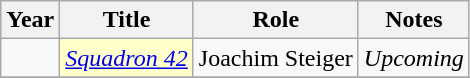<table class="wikitable unsortable">
<tr>
<th>Year</th>
<th>Title</th>
<th>Role</th>
<th>Notes</th>
</tr>
<tr>
<td></td>
<td style="background:#FFFFCC;"> <em><a href='#'>Squadron 42</a></em></td>
<td>Joachim Steiger</td>
<td><em>Upcoming</em></td>
</tr>
<tr>
</tr>
</table>
